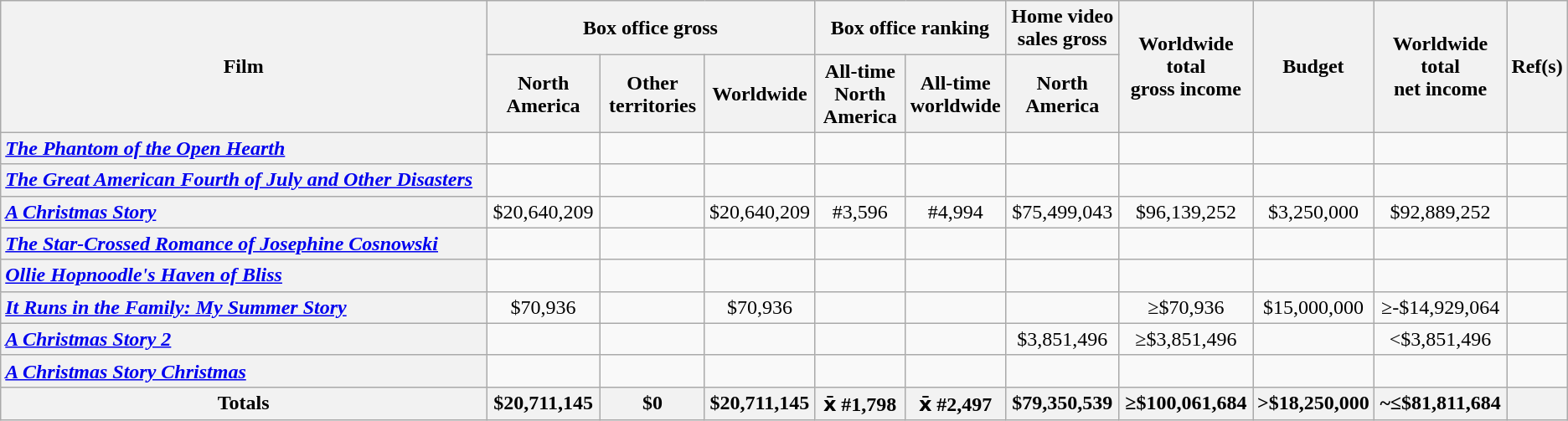<table class="wikitable" border="1" style="text-align: center;">
<tr>
<th scope="col" rowspan="2" style="width:31%;">Film</th>
<th scope="col" colspan="3">Box office gross</th>
<th scope="col" colspan="2">Box office ranking</th>
<th scope="col">Home video <br>sales gross</th>
<th scope="col" rowspan="2">Worldwide total<br>gross income</th>
<th scope="col" rowspan="2">Budget</th>
<th scope="col" rowspan="2">Worldwide total<br>net income</th>
<th scope="col" rowspan="2">Ref(s)</th>
</tr>
<tr>
<th scope="col">North America</th>
<th scope="col">Other territories</th>
<th scope="col">Worldwide</th>
<th scope="col">All-time <br>North America</th>
<th scope="col">All-time <br>worldwide</th>
<th scope="col">North America</th>
</tr>
<tr>
<th scope="row" style="text-align: left;"><em><a href='#'>The Phantom of the Open Hearth</a></em></th>
<td></td>
<td></td>
<td></td>
<td></td>
<td></td>
<td></td>
<td></td>
<td></td>
<td></td>
<td></td>
</tr>
<tr>
<th scope="row" style="text-align: left;"><em><a href='#'>The Great American Fourth of July and Other Disasters</a></em></th>
<td></td>
<td></td>
<td></td>
<td></td>
<td></td>
<td></td>
<td></td>
<td></td>
<td></td>
<td></td>
</tr>
<tr>
<th scope="row" style="text-align: left;"><em><a href='#'>A Christmas Story</a></em></th>
<td>$20,640,209</td>
<td></td>
<td>$20,640,209</td>
<td>#3,596</td>
<td>#4,994</td>
<td>$75,499,043</td>
<td>$96,139,252</td>
<td>$3,250,000</td>
<td>$92,889,252</td>
<td></td>
</tr>
<tr>
<th scope="row" style="text-align: left;"><em><a href='#'>The Star-Crossed Romance of Josephine Cosnowski</a></em></th>
<td></td>
<td></td>
<td></td>
<td></td>
<td></td>
<td></td>
<td></td>
<td></td>
<td></td>
<td></td>
</tr>
<tr>
<th scope="row" style="text-align: left;"><em><a href='#'>Ollie Hopnoodle's Haven of Bliss</a></em></th>
<td></td>
<td></td>
<td></td>
<td></td>
<td></td>
<td></td>
<td></td>
<td></td>
<td></td>
<td></td>
</tr>
<tr>
<th scope="row" style="text-align: left;"><em><a href='#'>It Runs in the Family: My Summer Story</a></em></th>
<td>$70,936</td>
<td></td>
<td>$70,936</td>
<td></td>
<td></td>
<td></td>
<td>≥$70,936</td>
<td>$15,000,000</td>
<td>≥-$14,929,064</td>
<td></td>
</tr>
<tr>
<th scope="row" style="text-align: left;"><em><a href='#'>A Christmas Story 2</a></em></th>
<td></td>
<td></td>
<td></td>
<td></td>
<td></td>
<td>$3,851,496</td>
<td>≥$3,851,496</td>
<td></td>
<td><$3,851,496</td>
<td></td>
</tr>
<tr>
<th scope="row" style="text-align: left;"><em><a href='#'>A Christmas Story Christmas</a></em></th>
<td></td>
<td></td>
<td></td>
<td></td>
<td></td>
<td></td>
<td></td>
<td></td>
<td></td>
<td></td>
</tr>
<tr>
<th scope="row">Totals</th>
<th>$20,711,145</th>
<th>$0</th>
<th>$20,711,145</th>
<th>x̄ #1,798</th>
<th>x̄ #2,497</th>
<th>$79,350,539</th>
<th>≥$100,061,684</th>
<th>>$18,250,000</th>
<th>~≤$81,811,684</th>
<th></th>
</tr>
</table>
